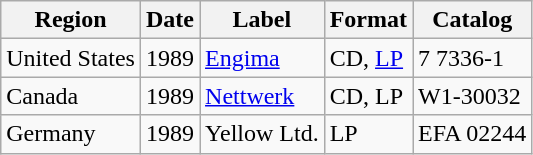<table class="wikitable">
<tr>
<th>Region</th>
<th>Date</th>
<th>Label</th>
<th>Format</th>
<th>Catalog</th>
</tr>
<tr>
<td>United States</td>
<td>1989</td>
<td><a href='#'>Engima</a></td>
<td>CD, <a href='#'>LP</a></td>
<td>7 7336-1</td>
</tr>
<tr>
<td>Canada</td>
<td>1989</td>
<td><a href='#'>Nettwerk</a></td>
<td>CD, LP</td>
<td>W1-30032</td>
</tr>
<tr>
<td>Germany</td>
<td>1989</td>
<td>Yellow Ltd.</td>
<td>LP</td>
<td>EFA 02244</td>
</tr>
</table>
